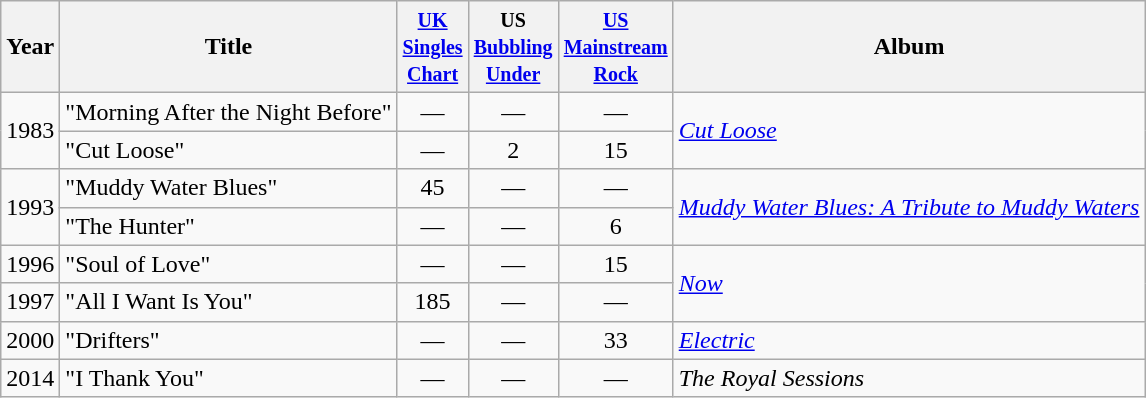<table class="wikitable">
<tr>
<th>Year</th>
<th>Title</th>
<th width="40"><small><a href='#'>UK Singles Chart</a></small></th>
<th width="40"><small>US <a href='#'>Bubbling Under</a></small></th>
<th width="40"><small><a href='#'>US Mainstream Rock</a></small></th>
<th>Album</th>
</tr>
<tr>
<td rowspan="2">1983</td>
<td>"Morning After the Night Before"</td>
<td align=center>—</td>
<td align=center>—</td>
<td align=center>—</td>
<td rowspan="2"><em><a href='#'>Cut Loose</a></em></td>
</tr>
<tr>
<td>"Cut Loose"</td>
<td align=center>—</td>
<td align=center>2</td>
<td align=center>15</td>
</tr>
<tr>
<td rowspan="2">1993</td>
<td>"Muddy Water Blues"</td>
<td align=center>45</td>
<td align=center>—</td>
<td align=center>—</td>
<td rowspan="2"><em><a href='#'>Muddy Water Blues: A Tribute to Muddy Waters</a></em></td>
</tr>
<tr>
<td>"The Hunter"</td>
<td align=center>—</td>
<td align=center>—</td>
<td align=center>6</td>
</tr>
<tr>
<td>1996</td>
<td>"Soul of Love"</td>
<td align=center>—</td>
<td align=center>—</td>
<td align=center>15</td>
<td rowspan="2"><em><a href='#'>Now</a></em></td>
</tr>
<tr>
<td>1997</td>
<td>"All I Want Is You"</td>
<td align=center>185</td>
<td align=center>—</td>
<td align=center>—</td>
</tr>
<tr>
<td>2000</td>
<td>"Drifters"</td>
<td align=center>—</td>
<td align=center>—</td>
<td align=center>33</td>
<td><em><a href='#'>Electric</a></em></td>
</tr>
<tr>
<td>2014</td>
<td>"I Thank You"</td>
<td align=center>—</td>
<td align=center>—</td>
<td align=center>—</td>
<td><em>The Royal Sessions</em></td>
</tr>
</table>
